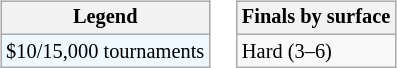<table>
<tr valign=top>
<td><br><table class=wikitable style="font-size:85%">
<tr>
<th>Legend</th>
</tr>
<tr style="background:#f0f8ff;">
<td>$10/15,000 tournaments</td>
</tr>
</table>
</td>
<td><br><table class=wikitable style="font-size:85%">
<tr>
<th>Finals by surface</th>
</tr>
<tr>
<td>Hard (3–6)</td>
</tr>
</table>
</td>
</tr>
</table>
